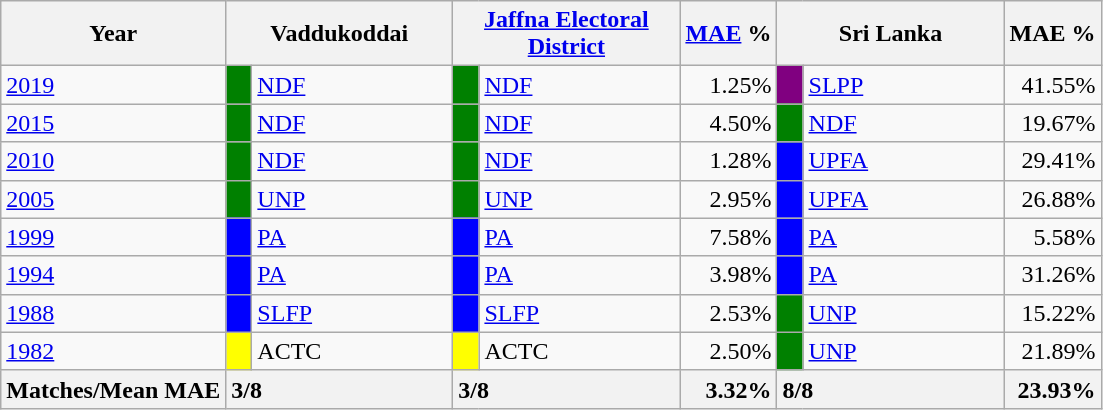<table class="wikitable">
<tr>
<th>Year</th>
<th colspan="2" width="144px">Vaddukoddai</th>
<th colspan="2" width="144px"><a href='#'>Jaffna Electoral District</a></th>
<th><a href='#'>MAE</a> %</th>
<th colspan="2" width="144px">Sri Lanka</th>
<th>MAE %</th>
</tr>
<tr>
<td><a href='#'>2019</a></td>
<td style="background-color:green;" width="10px"></td>
<td style="text-align:left;"><a href='#'>NDF</a></td>
<td style="background-color:green;" width="10px"></td>
<td style="text-align:left;"><a href='#'>NDF</a></td>
<td style="text-align:right;">1.25%</td>
<td style="background-color:purple;" width="10px"></td>
<td style="text-align:left;"><a href='#'>SLPP</a></td>
<td style="text-align:right;">41.55%</td>
</tr>
<tr>
<td><a href='#'>2015</a></td>
<td style="background-color:green;" width="10px"></td>
<td style="text-align:left;"><a href='#'>NDF</a></td>
<td style="background-color:green;" width="10px"></td>
<td style="text-align:left;"><a href='#'>NDF</a></td>
<td style="text-align:right;">4.50%</td>
<td style="background-color:green;" width="10px"></td>
<td style="text-align:left;"><a href='#'>NDF</a></td>
<td style="text-align:right;">19.67%</td>
</tr>
<tr>
<td><a href='#'>2010</a></td>
<td style="background-color:green;" width="10px"></td>
<td style="text-align:left;"><a href='#'>NDF</a></td>
<td style="background-color:green;" width="10px"></td>
<td style="text-align:left;"><a href='#'>NDF</a></td>
<td style="text-align:right;">1.28%</td>
<td style="background-color:blue;" width="10px"></td>
<td style="text-align:left;"><a href='#'>UPFA</a></td>
<td style="text-align:right;">29.41%</td>
</tr>
<tr>
<td><a href='#'>2005</a></td>
<td style="background-color:green;" width="10px"></td>
<td style="text-align:left;"><a href='#'>UNP</a></td>
<td style="background-color:green;" width="10px"></td>
<td style="text-align:left;"><a href='#'>UNP</a></td>
<td style="text-align:right;">2.95%</td>
<td style="background-color:blue;" width="10px"></td>
<td style="text-align:left;"><a href='#'>UPFA</a></td>
<td style="text-align:right;">26.88%</td>
</tr>
<tr>
<td><a href='#'>1999</a></td>
<td style="background-color:blue;" width="10px"></td>
<td style="text-align:left;"><a href='#'>PA</a></td>
<td style="background-color:blue;" width="10px"></td>
<td style="text-align:left;"><a href='#'>PA</a></td>
<td style="text-align:right;">7.58%</td>
<td style="background-color:blue;" width="10px"></td>
<td style="text-align:left;"><a href='#'>PA</a></td>
<td style="text-align:right;">5.58%</td>
</tr>
<tr>
<td><a href='#'>1994</a></td>
<td style="background-color:blue;" width="10px"></td>
<td style="text-align:left;"><a href='#'>PA</a></td>
<td style="background-color:blue;" width="10px"></td>
<td style="text-align:left;"><a href='#'>PA</a></td>
<td style="text-align:right;">3.98%</td>
<td style="background-color:blue;" width="10px"></td>
<td style="text-align:left;"><a href='#'>PA</a></td>
<td style="text-align:right;">31.26%</td>
</tr>
<tr>
<td><a href='#'>1988</a></td>
<td style="background-color:blue;" width="10px"></td>
<td style="text-align:left;"><a href='#'>SLFP</a></td>
<td style="background-color:blue;" width="10px"></td>
<td style="text-align:left;"><a href='#'>SLFP</a></td>
<td style="text-align:right;">2.53%</td>
<td style="background-color:green;" width="10px"></td>
<td style="text-align:left;"><a href='#'>UNP</a></td>
<td style="text-align:right;">15.22%</td>
</tr>
<tr>
<td><a href='#'>1982</a></td>
<td style="background-color:yellow;" width="10px"></td>
<td style="text-align:left;">ACTC</td>
<td style="background-color:yellow;" width="10px"></td>
<td style="text-align:left;">ACTC</td>
<td style="text-align:right;">2.50%</td>
<td style="background-color:green;" width="10px"></td>
<td style="text-align:left;"><a href='#'>UNP</a></td>
<td style="text-align:right;">21.89%</td>
</tr>
<tr>
<th>Matches/Mean MAE</th>
<th style="text-align:left;"colspan="2" width="144px">3/8</th>
<th style="text-align:left;"colspan="2" width="144px">3/8</th>
<th style="text-align:right;">3.32%</th>
<th style="text-align:left;"colspan="2" width="144px">8/8</th>
<th style="text-align:right;">23.93%</th>
</tr>
</table>
